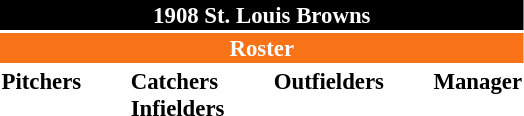<table class="toccolours" style="font-size: 95%;">
<tr>
<th colspan="10" style="background-color: black; color: white; text-align: center;">1908 St. Louis Browns</th>
</tr>
<tr>
<td colspan="10" style="background-color: #F87217; color: white; text-align: center;"><strong>Roster</strong></td>
</tr>
<tr>
<td valign="top"><strong>Pitchers</strong><br>





</td>
<td width="25px"></td>
<td valign="top"><strong>Catchers</strong><br>



<strong>Infielders</strong>




</td>
<td width="25px"></td>
<td valign="top"><strong>Outfielders</strong><br>





</td>
<td width="25px"></td>
<td valign="top"><strong>Manager</strong><br></td>
</tr>
</table>
